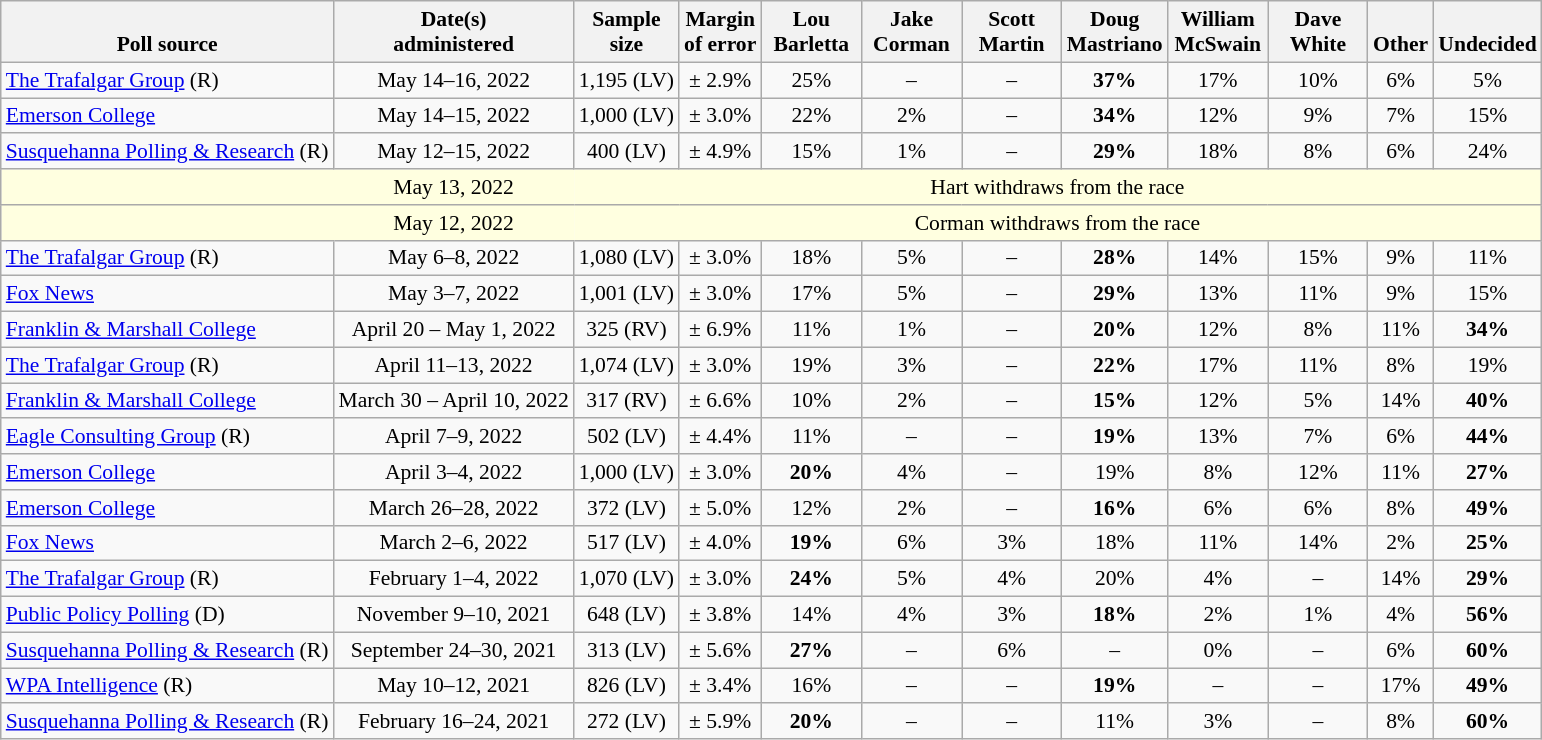<table class="wikitable" style="font-size:90%;text-align:center;">
<tr valign=bottom>
<th>Poll source</th>
<th>Date(s)<br>administered</th>
<th>Sample<br>size</th>
<th>Margin<br>of error</th>
<th style="width:60px;">Lou<br>Barletta</th>
<th style="width:60px;">Jake<br>Corman</th>
<th style="width:60px;">Scott<br>Martin</th>
<th style="width:60px;">Doug<br>Mastriano</th>
<th style="width:60px;">William<br>McSwain</th>
<th style="width:60px;">Dave<br>White</th>
<th>Other</th>
<th>Undecided</th>
</tr>
<tr>
<td style="text-align:left;"><a href='#'>The Trafalgar Group</a> (R)</td>
<td>May 14–16, 2022</td>
<td>1,195 (LV)</td>
<td>± 2.9%</td>
<td>25%</td>
<td>–</td>
<td>–</td>
<td><strong>37%</strong></td>
<td>17%</td>
<td>10%</td>
<td>6%</td>
<td>5%</td>
</tr>
<tr>
<td style="text-align:left;"><a href='#'>Emerson College</a></td>
<td>May 14–15, 2022</td>
<td>1,000 (LV)</td>
<td>± 3.0%</td>
<td>22%</td>
<td>2%</td>
<td>–</td>
<td><strong>34%</strong></td>
<td>12%</td>
<td>9%</td>
<td>7%</td>
<td>15%</td>
</tr>
<tr>
<td style="text-align:left;"><a href='#'>Susquehanna Polling & Research</a> (R)</td>
<td>May 12–15, 2022</td>
<td>400 (LV)</td>
<td>± 4.9%</td>
<td>15%</td>
<td>1%</td>
<td>–</td>
<td><strong>29%</strong></td>
<td>18%</td>
<td>8%</td>
<td>6%</td>
<td>24%</td>
</tr>
<tr>
<td style="border-right-style:hidden; background:lightyellow;"></td>
<td style="border-right-style:hidden; background:lightyellow;">May 13, 2022</td>
<td colspan="17" style="background:lightyellow;">Hart withdraws from the race</td>
</tr>
<tr>
<td style="border-right-style:hidden; background:lightyellow;"></td>
<td style="border-right-style:hidden; background:lightyellow;">May 12, 2022</td>
<td colspan="17" style="background:lightyellow;">Corman withdraws from the race</td>
</tr>
<tr>
<td style="text-align:left;"><a href='#'>The Trafalgar Group</a> (R)</td>
<td>May 6–8, 2022</td>
<td>1,080 (LV)</td>
<td>± 3.0%</td>
<td>18%</td>
<td>5%</td>
<td>–</td>
<td><strong>28%</strong></td>
<td>14%</td>
<td>15%</td>
<td>9%</td>
<td>11%</td>
</tr>
<tr>
<td style="text-align:left;"><a href='#'>Fox News</a></td>
<td>May 3–7, 2022</td>
<td>1,001 (LV)</td>
<td>± 3.0%</td>
<td>17%</td>
<td>5%</td>
<td>–</td>
<td><strong>29%</strong></td>
<td>13%</td>
<td>11%</td>
<td>9%</td>
<td>15%</td>
</tr>
<tr>
<td style="text-align:left;"><a href='#'>Franklin & Marshall College</a></td>
<td>April 20 – May 1, 2022</td>
<td>325 (RV)</td>
<td>± 6.9%</td>
<td>11%</td>
<td>1%</td>
<td>–</td>
<td><strong>20%</strong></td>
<td>12%</td>
<td>8%</td>
<td>11%</td>
<td><strong>34%</strong></td>
</tr>
<tr>
<td style="text-align:left;"><a href='#'>The Trafalgar Group</a> (R)</td>
<td>April 11–13, 2022</td>
<td>1,074 (LV)</td>
<td>± 3.0%</td>
<td>19%</td>
<td>3%</td>
<td>–</td>
<td><strong>22%</strong></td>
<td>17%</td>
<td>11%</td>
<td>8%</td>
<td>19%</td>
</tr>
<tr>
<td style="text-align:left;"><a href='#'>Franklin & Marshall College</a></td>
<td>March 30 – April 10, 2022</td>
<td>317 (RV)</td>
<td>± 6.6%</td>
<td>10%</td>
<td>2%</td>
<td>–</td>
<td><strong>15%</strong></td>
<td>12%</td>
<td>5%</td>
<td>14%</td>
<td><strong>40%</strong></td>
</tr>
<tr>
<td style="text-align:left;"><a href='#'>Eagle Consulting Group</a> (R)</td>
<td>April 7–9, 2022</td>
<td>502 (LV)</td>
<td>± 4.4%</td>
<td>11%</td>
<td>–</td>
<td>–</td>
<td><strong>19%</strong></td>
<td>13%</td>
<td>7%</td>
<td>6%</td>
<td><strong>44%</strong></td>
</tr>
<tr>
<td style="text-align:left;"><a href='#'>Emerson College</a></td>
<td>April 3–4, 2022</td>
<td>1,000 (LV)</td>
<td>± 3.0%</td>
<td><strong>20%</strong></td>
<td>4%</td>
<td>–</td>
<td>19%</td>
<td>8%</td>
<td>12%</td>
<td>11%</td>
<td><strong>27%</strong></td>
</tr>
<tr>
<td style="text-align:left;"><a href='#'>Emerson College</a></td>
<td>March 26–28, 2022</td>
<td>372 (LV)</td>
<td>± 5.0%</td>
<td>12%</td>
<td>2%</td>
<td>–</td>
<td><strong>16%</strong></td>
<td>6%</td>
<td>6%</td>
<td>8%</td>
<td><strong>49%</strong></td>
</tr>
<tr>
<td style="text-align:left;"><a href='#'>Fox News</a></td>
<td>March 2–6, 2022</td>
<td>517 (LV)</td>
<td>± 4.0%</td>
<td><strong>19%</strong></td>
<td>6%</td>
<td>3%</td>
<td>18%</td>
<td>11%</td>
<td>14%</td>
<td>2%</td>
<td><strong>25%</strong></td>
</tr>
<tr>
<td style="text-align:left;"><a href='#'>The Trafalgar Group</a> (R)</td>
<td>February 1–4, 2022</td>
<td>1,070 (LV)</td>
<td>± 3.0%</td>
<td><strong>24%</strong></td>
<td>5%</td>
<td>4%</td>
<td>20%</td>
<td>4%</td>
<td>–</td>
<td>14%</td>
<td><strong>29%</strong></td>
</tr>
<tr>
<td style="text-align:left;"><a href='#'>Public Policy Polling</a> (D)</td>
<td>November 9–10, 2021</td>
<td>648 (LV)</td>
<td>± 3.8%</td>
<td>14%</td>
<td>4%</td>
<td>3%</td>
<td><strong>18%</strong></td>
<td>2%</td>
<td>1%</td>
<td>4%</td>
<td><strong>56%</strong></td>
</tr>
<tr>
<td style="text-align:left;"><a href='#'>Susquehanna Polling & Research</a> (R)</td>
<td>September 24–30, 2021</td>
<td>313 (LV)</td>
<td>± 5.6%</td>
<td><strong>27%</strong></td>
<td>–</td>
<td>6%</td>
<td>–</td>
<td>0%</td>
<td>–</td>
<td>6%</td>
<td><strong>60%</strong></td>
</tr>
<tr>
<td style="text-align:left;"><a href='#'>WPA Intelligence</a> (R)</td>
<td>May 10–12, 2021</td>
<td>826 (LV)</td>
<td>± 3.4%</td>
<td>16%</td>
<td>–</td>
<td>–</td>
<td><strong>19%</strong></td>
<td>–</td>
<td>–</td>
<td>17%</td>
<td><strong>49%</strong></td>
</tr>
<tr>
<td style="text-align:left;"><a href='#'>Susquehanna Polling & Research</a> (R)</td>
<td>February 16–24, 2021</td>
<td>272 (LV)</td>
<td>± 5.9%</td>
<td><strong>20%</strong></td>
<td>–</td>
<td>–</td>
<td>11%</td>
<td>3%</td>
<td>–</td>
<td>8%</td>
<td><strong>60%</strong></td>
</tr>
</table>
